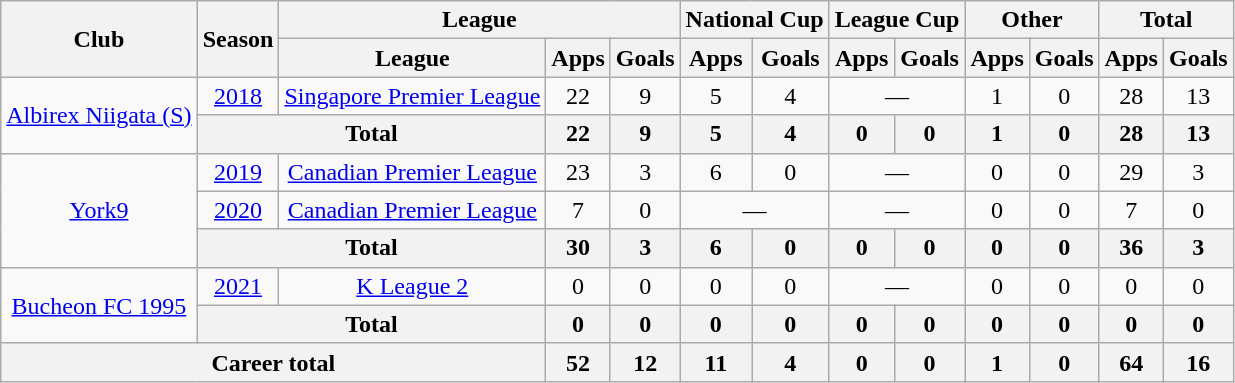<table class="wikitable" Style="text-align: center">
<tr>
<th rowspan="2">Club</th>
<th rowspan="2">Season</th>
<th colspan="3">League</th>
<th colspan="2">National Cup</th>
<th colspan="2">League Cup</th>
<th colspan="2">Other</th>
<th colspan="2">Total</th>
</tr>
<tr>
<th>League</th>
<th>Apps</th>
<th>Goals</th>
<th>Apps</th>
<th>Goals</th>
<th>Apps</th>
<th>Goals</th>
<th>Apps</th>
<th>Goals</th>
<th>Apps</th>
<th>Goals</th>
</tr>
<tr>
<td rowspan="2"><a href='#'>Albirex Niigata (S)</a></td>
<td><a href='#'>2018</a></td>
<td><a href='#'>Singapore Premier League</a></td>
<td>22</td>
<td>9</td>
<td>5</td>
<td>4</td>
<td colspan="2">—</td>
<td>1</td>
<td>0</td>
<td>28</td>
<td>13</td>
</tr>
<tr>
<th colspan="2">Total</th>
<th>22</th>
<th>9</th>
<th>5</th>
<th>4</th>
<th>0</th>
<th>0</th>
<th>1</th>
<th>0</th>
<th>28</th>
<th>13</th>
</tr>
<tr>
<td rowspan="3"><a href='#'>York9</a></td>
<td><a href='#'>2019</a></td>
<td><a href='#'>Canadian Premier League</a></td>
<td>23</td>
<td>3</td>
<td>6</td>
<td>0</td>
<td colspan="2">—</td>
<td>0</td>
<td>0</td>
<td>29</td>
<td>3</td>
</tr>
<tr>
<td><a href='#'>2020</a></td>
<td><a href='#'>Canadian Premier League</a></td>
<td>7</td>
<td>0</td>
<td colspan="2">—</td>
<td colspan="2">—</td>
<td>0</td>
<td>0</td>
<td>7</td>
<td>0</td>
</tr>
<tr>
<th colspan="2">Total</th>
<th>30</th>
<th>3</th>
<th>6</th>
<th>0</th>
<th>0</th>
<th>0</th>
<th>0</th>
<th>0</th>
<th>36</th>
<th>3</th>
</tr>
<tr>
<td rowspan="2"><a href='#'>Bucheon FC 1995</a></td>
<td><a href='#'>2021</a></td>
<td><a href='#'>K League 2</a></td>
<td>0</td>
<td>0</td>
<td>0</td>
<td>0</td>
<td colspan="2">—</td>
<td>0</td>
<td>0</td>
<td>0</td>
<td>0</td>
</tr>
<tr>
<th colspan="2">Total</th>
<th>0</th>
<th>0</th>
<th>0</th>
<th>0</th>
<th>0</th>
<th>0</th>
<th>0</th>
<th>0</th>
<th>0</th>
<th>0</th>
</tr>
<tr>
<th colspan=3>Career total</th>
<th>52</th>
<th>12</th>
<th>11</th>
<th>4</th>
<th>0</th>
<th>0</th>
<th>1</th>
<th>0</th>
<th>64</th>
<th>16</th>
</tr>
</table>
